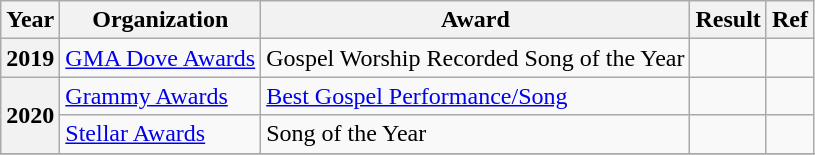<table class="wikitable plainrowheaders">
<tr>
<th>Year</th>
<th>Organization</th>
<th>Award</th>
<th>Result</th>
<th>Ref</th>
</tr>
<tr>
<th scope="row">2019</th>
<td><a href='#'>GMA Dove Awards</a></td>
<td>Gospel Worship Recorded Song of the Year</td>
<td></td>
<td></td>
</tr>
<tr>
<th scope="row" rowspan="2">2020</th>
<td><a href='#'>Grammy Awards</a></td>
<td><a href='#'>Best Gospel Performance/Song</a></td>
<td></td>
<td></td>
</tr>
<tr>
<td><a href='#'>Stellar Awards</a></td>
<td>Song of the Year</td>
<td></td>
<td></td>
</tr>
<tr>
</tr>
</table>
